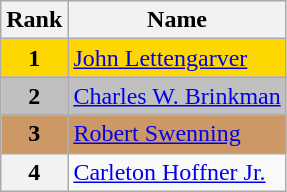<table class="wikitable">
<tr>
<th>Rank</th>
<th>Name</th>
</tr>
<tr bgcolor="gold">
<td align="center"><strong>1</strong></td>
<td><a href='#'>John Lettengarver</a></td>
</tr>
<tr bgcolor="silver">
<td align="center"><strong>2</strong></td>
<td><a href='#'>Charles W. Brinkman</a></td>
</tr>
<tr bgcolor="cc9966">
<td align="center"><strong>3</strong></td>
<td><a href='#'>Robert Swenning</a></td>
</tr>
<tr>
<th>4</th>
<td><a href='#'>Carleton  Hoffner Jr.</a></td>
</tr>
</table>
